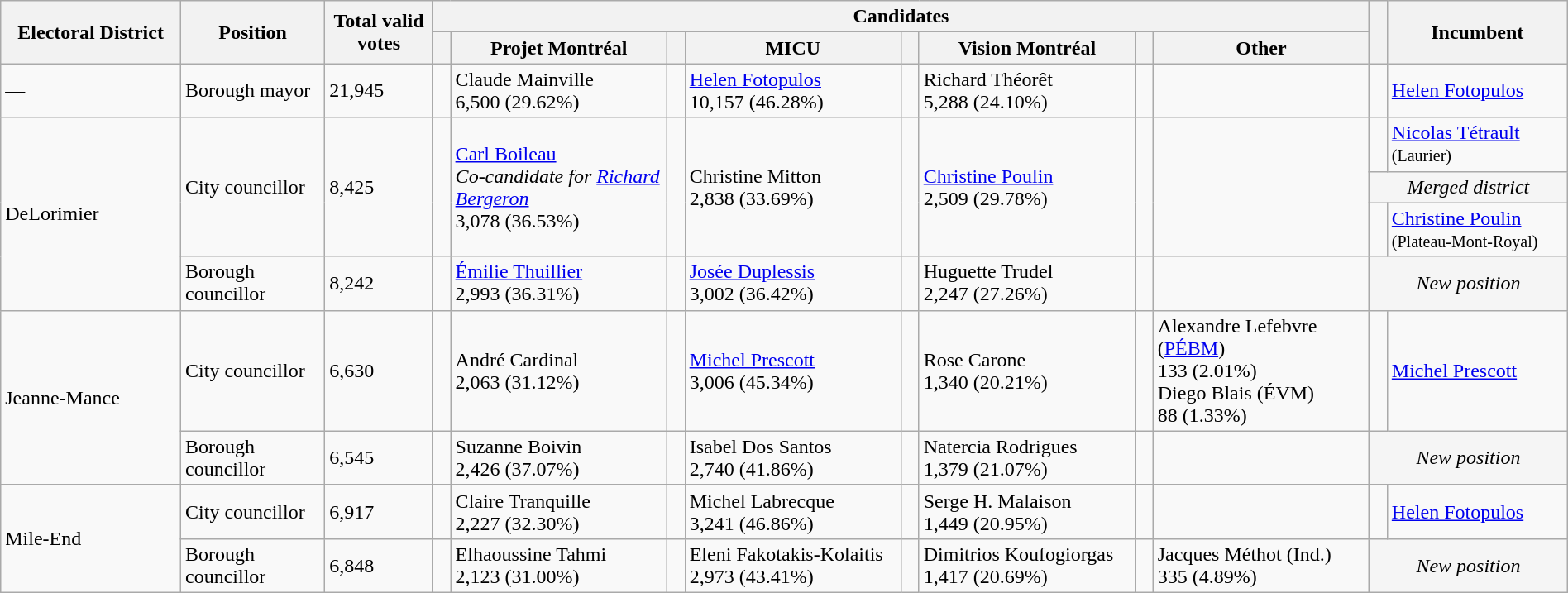<table class="wikitable" width="100%">
<tr>
<th width=10% rowspan=2>Electoral District</th>
<th width=8% rowspan=2>Position</th>
<th width=6% rowspan=2>Total valid votes</th>
<th colspan=8>Candidates</th>
<th width=1% rowspan=2> </th>
<th width=10% rowspan=2>Incumbent</th>
</tr>
<tr>
<th width=1% > </th>
<th width=12% ><span>Projet Montréal</span></th>
<th width=1% > </th>
<th width=12% >MICU</th>
<th width=1% > </th>
<th width=12% >Vision Montréal</th>
<th width=1% > </th>
<th width=12% >Other</th>
</tr>
<tr>
<td>—</td>
<td>Borough mayor</td>
<td>21,945</td>
<td></td>
<td>Claude Mainville<br>6,500 (29.62%)</td>
<td> </td>
<td><a href='#'>Helen Fotopulos</a><br>10,157 (46.28%)</td>
<td></td>
<td>Richard Théorêt <br>5,288 (24.10%)</td>
<td></td>
<td></td>
<td> </td>
<td><a href='#'>Helen Fotopulos</a></td>
</tr>
<tr>
<td rowspan=4>DeLorimier</td>
<td rowspan=3>City councillor</td>
<td rowspan=3>8,425</td>
<td rowspan=3 > </td>
<td rowspan=3><a href='#'>Carl Boileau</a><br><em>Co-candidate for <a href='#'>Richard Bergeron</a></em><br>3,078 (36.53%)</td>
<td rowspan=3></td>
<td rowspan=3>Christine Mitton<br>2,838 (33.69%)</td>
<td rowspan=3></td>
<td rowspan=3><a href='#'>Christine Poulin</a><br>2,509 (29.78%)</td>
<td rowspan=3></td>
<td rowspan=3></td>
<td> </td>
<td><a href='#'>Nicolas Tétrault</a><br><small>(Laurier)</small></td>
</tr>
<tr>
<td colspan="2" style="background:whitesmoke; text-align:center;"><em>Merged district</em></td>
</tr>
<tr>
<td> </td>
<td><a href='#'>Christine Poulin</a><br><small>(Plateau-Mont-Royal)</small></td>
</tr>
<tr>
<td>Borough councillor</td>
<td>8,242</td>
<td></td>
<td><a href='#'>Émilie Thuillier</a><br>2,993 (36.31%)</td>
<td> </td>
<td><a href='#'>Josée Duplessis</a><br>3,002 (36.42%)</td>
<td></td>
<td>Huguette Trudel<br>2,247 (27.26%)</td>
<td></td>
<td></td>
<td colspan="2" style="background:whitesmoke; text-align:center;"><em>New position</em></td>
</tr>
<tr>
<td rowspan=2>Jeanne-Mance</td>
<td>City councillor</td>
<td>6,630</td>
<td></td>
<td>André Cardinal<br>2,063 (31.12%)</td>
<td> </td>
<td><a href='#'>Michel Prescott</a><br>3,006 (45.34%)</td>
<td></td>
<td>Rose Carone<br>1,340 (20.21%)</td>
<td></td>
<td>Alexandre Lefebvre (<a href='#'>PÉBM</a>)<br>133 (2.01%)<br>Diego Blais (ÉVM)<br>88 (1.33%)</td>
<td> </td>
<td><a href='#'>Michel Prescott</a></td>
</tr>
<tr>
<td>Borough councillor</td>
<td>6,545</td>
<td></td>
<td>Suzanne Boivin<br>2,426 (37.07%)</td>
<td> </td>
<td>Isabel Dos Santos<br>2,740 (41.86%)</td>
<td></td>
<td>Natercia Rodrigues<br>1,379 (21.07%)</td>
<td></td>
<td></td>
<td colspan="2" style="background:whitesmoke; text-align:center;"><em>New position</em></td>
</tr>
<tr>
<td rowspan=2>Mile-End</td>
<td>City councillor</td>
<td>6,917</td>
<td></td>
<td>Claire Tranquille<br>2,227 (32.30%)</td>
<td> </td>
<td>Michel Labrecque<br>3,241 (46.86%)</td>
<td></td>
<td>Serge H. Malaison<br>1,449 (20.95%)</td>
<td></td>
<td></td>
<td> </td>
<td><a href='#'>Helen Fotopulos</a></td>
</tr>
<tr>
<td>Borough councillor</td>
<td>6,848</td>
<td></td>
<td>Elhaoussine Tahmi<br>2,123 (31.00%)</td>
<td> </td>
<td>Eleni Fakotakis-Kolaitis<br>2,973 (43.41%)</td>
<td></td>
<td>Dimitrios Koufogiorgas<br>1,417 (20.69%)</td>
<td></td>
<td>Jacques Méthot (Ind.)<br>335 (4.89%)</td>
<td colspan="2" style="background:whitesmoke; text-align:center;"><em>New position</em></td>
</tr>
</table>
